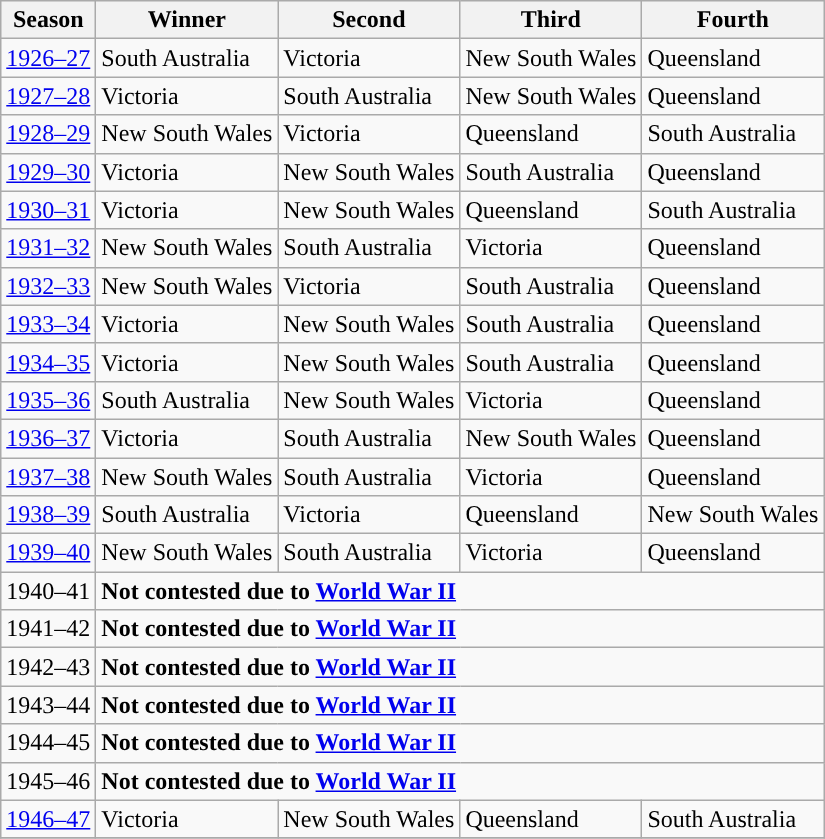<table class="wikitable">
<tr style="background:#efefef;">
<th>Season</th>
<th>Winner</th>
<th>Second</th>
<th>Third</th>
<th>Fourth</th>
</tr>
<tr>
<td><a href='#'>1926–27</a></td>
<td style="background-color:#">South Australia</td>
<td style="background-color:#">Victoria</td>
<td style="background-color:#">New South Wales</td>
<td style="background-color:#">Queensland</td>
</tr>
<tr>
<td><a href='#'>1927–28</a></td>
<td style="background-color:#">Victoria</td>
<td style="background-color:#">South Australia</td>
<td style="background-color:#">New South Wales</td>
<td style="background-color:#">Queensland</td>
</tr>
<tr>
<td><a href='#'>1928–29</a></td>
<td style="background-color:#">New South Wales</td>
<td style="background-color:#">Victoria</td>
<td style="background-color:#">Queensland</td>
<td style="background-color:#">South Australia</td>
</tr>
<tr>
<td><a href='#'>1929–30</a></td>
<td style="background-color:#">Victoria</td>
<td style="background-color:#">New South Wales</td>
<td style="background-color:#">South Australia</td>
<td style="background-color:#">Queensland</td>
</tr>
<tr>
<td><a href='#'>1930–31</a></td>
<td style="background-color:#">Victoria</td>
<td style="background-color:#">New South Wales</td>
<td style="background-color:#">Queensland</td>
<td style="background-color:#">South Australia</td>
</tr>
<tr>
<td><a href='#'>1931–32</a></td>
<td style="background-color:#">New South Wales</td>
<td style="background-color:#">South Australia</td>
<td style="background-color:#">Victoria</td>
<td style="background-color:#">Queensland</td>
</tr>
<tr>
<td><a href='#'>1932–33</a></td>
<td style="background-color:#">New South Wales</td>
<td style="background-color:#">Victoria</td>
<td style="background-color:#">South Australia</td>
<td style="background-color:#">Queensland</td>
</tr>
<tr>
<td><a href='#'>1933–34</a></td>
<td style="background-color:#">Victoria</td>
<td style="background-color:#">New South Wales</td>
<td style="background-color:#">South Australia</td>
<td style="background-color:#">Queensland</td>
</tr>
<tr>
<td><a href='#'>1934–35</a></td>
<td style="background-color:#">Victoria</td>
<td style="background-color:#">New South Wales</td>
<td style="background-color:#">South Australia</td>
<td style="background-color:#">Queensland</td>
</tr>
<tr>
<td><a href='#'>1935–36</a></td>
<td style="background-color:#">South Australia</td>
<td style="background-color:#">New South Wales</td>
<td style="background-color:#">Victoria</td>
<td style="background-color:#">Queensland</td>
</tr>
<tr>
<td><a href='#'>1936–37</a></td>
<td style="background-color:#">Victoria</td>
<td style="background-color:#">South Australia</td>
<td style="background-color:#">New South Wales</td>
<td style="background-color:#">Queensland</td>
</tr>
<tr>
<td><a href='#'>1937–38</a></td>
<td style="background-color:#">New South Wales</td>
<td style="background-color:#">South Australia</td>
<td style="background-color:#">Victoria</td>
<td style="background-color:#">Queensland</td>
</tr>
<tr>
<td><a href='#'>1938–39</a></td>
<td style="background-color:#">South Australia</td>
<td style="background-color:#">Victoria</td>
<td style="background-color:#">Queensland</td>
<td style="background-color:#">New South Wales</td>
</tr>
<tr>
<td><a href='#'>1939–40</a></td>
<td style="background-color:#">New South Wales</td>
<td style="background-color:#">South Australia</td>
<td style="background-color:#">Victoria</td>
<td style="background-color:#">Queensland</td>
</tr>
<tr>
<td>1940–41</td>
<td colspan="4"><strong>Not contested due to <a href='#'>World War II</a></strong></td>
</tr>
<tr>
<td>1941–42</td>
<td colspan="4"><strong>Not contested due to <a href='#'>World War II</a></strong></td>
</tr>
<tr>
<td>1942–43</td>
<td colspan="4"><strong>Not contested due to <a href='#'>World War II</a></strong></td>
</tr>
<tr>
<td>1943–44</td>
<td colspan="4"><strong>Not contested due to <a href='#'>World War II</a></strong></td>
</tr>
<tr>
<td>1944–45</td>
<td colspan="4"><strong>Not contested due to <a href='#'>World War II</a></strong></td>
</tr>
<tr>
<td>1945–46</td>
<td colspan="4"><strong>Not contested due to <a href='#'>World War II</a></strong></td>
</tr>
<tr>
<td><a href='#'>1946–47</a></td>
<td style="background-color:#">Victoria</td>
<td style="background-color:#">New South Wales</td>
<td style="background-color:#">Queensland</td>
<td style="background-color:#">South Australia</td>
</tr>
<tr>
</tr>
</table>
